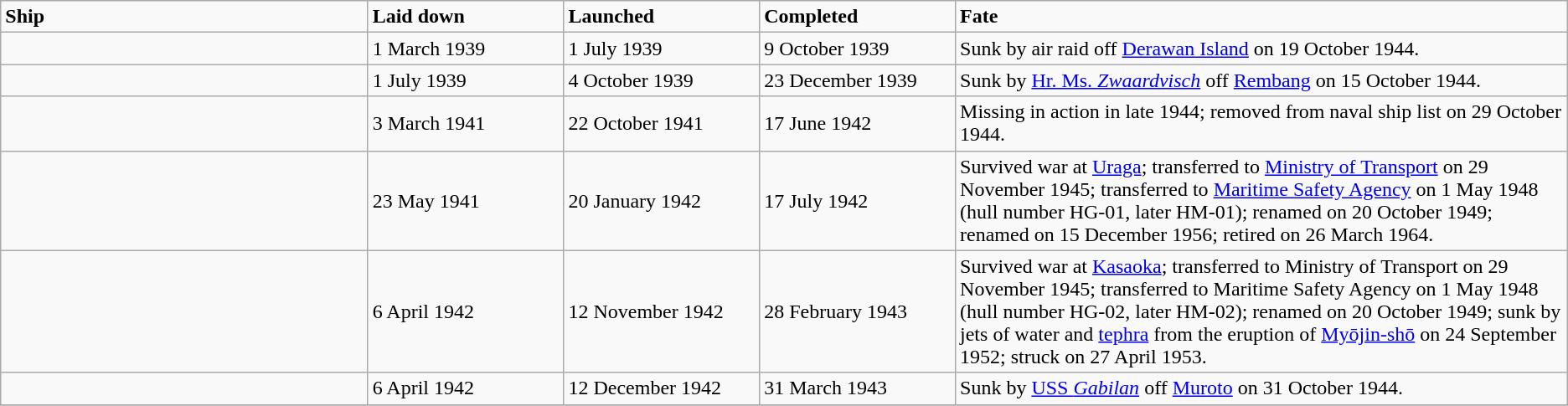<table class="wikitable">
<tr>
<td width="15%"><strong>Ship</strong></td>
<td width="8%" bgcolor=><strong>Laid down</strong></td>
<td width="8%" bgcolor=><strong>Launched</strong></td>
<td width="8%" bgcolor=><strong>Completed</strong></td>
<td width="25%" bgcolor=><strong>Fate</strong></td>
</tr>
<tr>
<td></td>
<td>1 March 1939</td>
<td>1 July 1939</td>
<td>9 October 1939</td>
<td>Sunk by air raid off <a href='#'>Derawan Island</a>  on 19 October 1944.</td>
</tr>
<tr>
<td></td>
<td>1 July 1939</td>
<td>4 October 1939</td>
<td>23 December 1939</td>
<td>Sunk by <a href='#'>Hr. Ms. <em>Zwaardvisch</em></a> off <a href='#'>Rembang</a>  on 15 October 1944.</td>
</tr>
<tr>
<td></td>
<td>3 March 1941</td>
<td>22 October 1941</td>
<td>17 June 1942</td>
<td>Missing in action in late 1944; removed from naval ship list on 29 October 1944.</td>
</tr>
<tr>
<td></td>
<td>23 May 1941</td>
<td>20 January 1942</td>
<td>17 July 1942</td>
<td>Survived war at <a href='#'>Uraga</a>; transferred to <a href='#'>Ministry of Transport</a> on 29 November 1945; transferred to <a href='#'>Maritime Safety Agency</a> on 1 May 1948 (hull number HG-01, later HM-01); renamed  on 20 October 1949; renamed  on 15 December 1956; retired on 26 March 1964.</td>
</tr>
<tr>
<td></td>
<td>6 April 1942</td>
<td>12 November 1942</td>
<td>28 February 1943</td>
<td>Survived war at <a href='#'>Kasaoka</a>; transferred to Ministry of Transport on 29 November 1945; transferred to Maritime Safety Agency on 1 May 1948 (hull number HG-02, later HM-02); renamed  on 20 October 1949; sunk by jets of water and <a href='#'>tephra</a> from the eruption of <a href='#'>Myōjin-shō</a> on 24 September 1952; struck on 27 April 1953.</td>
</tr>
<tr>
<td></td>
<td>6 April 1942</td>
<td>12 December 1942</td>
<td>31 March 1943</td>
<td>Sunk by <a href='#'>USS <em>Gabilan</em></a> off <a href='#'>Muroto</a>  on 31 October 1944.</td>
</tr>
<tr>
</tr>
</table>
